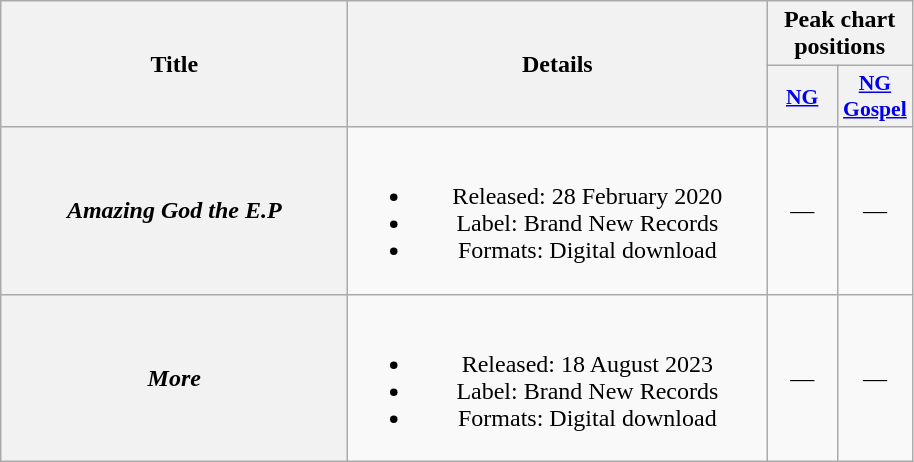<table class="wikitable plainrowheaders" style="text-align:center;">
<tr>
<th scope="col" rowspan="2" style="width:14em;">Title</th>
<th scope="col" rowspan="2" style="width:17em;">Details</th>
<th scope="col" colspan="2">Peak chart positions</th>
</tr>
<tr>
<th scope="col" style="width:2.8em;font-size:90%;"><a href='#'>NG</a><br></th>
<th scope="col" style="width:3em;font-size:90%;"><a href='#'>NG<br>Gospel</a></th>
</tr>
<tr>
<th scope="row"><em>Amazing God the E.P</em></th>
<td><br><ul><li>Released: 28 February 2020</li><li>Label: Brand New Records</li><li>Formats: Digital download</li></ul></td>
<td>—</td>
<td>—</td>
</tr>
<tr>
<th scope="row"><em>More</em></th>
<td><br><ul><li>Released: 18 August 2023</li><li>Label: Brand New Records</li><li>Formats: Digital download</li></ul></td>
<td>—</td>
<td>—</td>
</tr>
</table>
